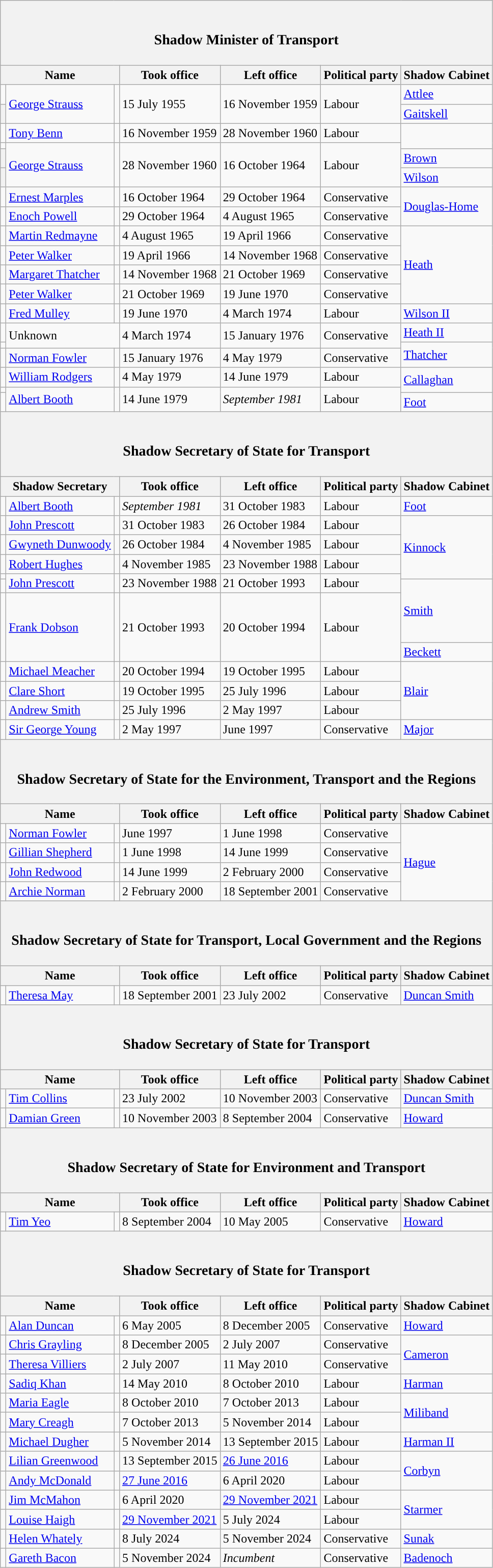<table class="wikitable">
<tr>
<th colspan=7><br><h3>Shadow Minister of Transport</h3></th>
</tr>
<tr>
<th colspan="3">Name</th>
<th>Took office</th>
<th>Left office</th>
<th>Political party</th>
<th>Shadow Cabinet</th>
</tr>
<tr>
<td style="background-color: "></td>
<td rowspan=2><a href='#'>George Strauss</a></td>
<td rowspan=2></td>
<td rowspan=2>15 July 1955</td>
<td rowspan=2>16 November 1959</td>
<td rowspan=2>Labour</td>
<td><a href='#'>Attlee</a></td>
</tr>
<tr>
<th style="background-color: "></th>
<td><a href='#'>Gaitskell</a></td>
</tr>
<tr>
<td style="background-color: "></td>
<td><a href='#'>Tony Benn</a></td>
<td></td>
<td>16 November 1959</td>
<td>28 November 1960</td>
<td>Labour</td>
</tr>
<tr>
<td style="background-color: "></td>
<td rowspan=3><a href='#'>George Strauss</a></td>
<td rowspan=3></td>
<td rowspan=3>28 November 1960</td>
<td rowspan=3>16 October 1964</td>
<td rowspan=3>Labour</td>
</tr>
<tr>
<th style="background-color: "></th>
<td><a href='#'>Brown</a></td>
</tr>
<tr>
<th style="background-color: "></th>
<td><a href='#'>Wilson</a></td>
</tr>
<tr>
<td style="background-color: "></td>
<td><a href='#'>Ernest Marples</a></td>
<td></td>
<td>16 October 1964</td>
<td>29 October 1964</td>
<td>Conservative</td>
<td rowspan=2 ><a href='#'>Douglas-Home</a></td>
</tr>
<tr>
<td style="background-color: "></td>
<td><a href='#'>Enoch Powell</a></td>
<td></td>
<td>29 October 1964</td>
<td>4 August 1965</td>
<td>Conservative</td>
</tr>
<tr>
<td style="background-color: "></td>
<td><a href='#'>Martin Redmayne</a></td>
<td></td>
<td>4 August 1965</td>
<td>19 April 1966</td>
<td>Conservative</td>
<td rowspan=4 ><a href='#'>Heath</a></td>
</tr>
<tr>
<td style="background-color: "></td>
<td><a href='#'>Peter Walker</a></td>
<td></td>
<td>19 April 1966</td>
<td>14 November 1968</td>
<td>Conservative</td>
</tr>
<tr>
<td style="background-color: "></td>
<td><a href='#'>Margaret Thatcher</a></td>
<td></td>
<td>14 November 1968</td>
<td>21 October 1969</td>
<td>Conservative</td>
</tr>
<tr>
<td style="background-color: "></td>
<td><a href='#'>Peter Walker</a></td>
<td></td>
<td>21 October 1969</td>
<td>19 June 1970</td>
<td>Conservative</td>
</tr>
<tr>
<td style="background-color: "></td>
<td><a href='#'>Fred Mulley</a></td>
<td></td>
<td>19 June 1970</td>
<td>4 March 1974</td>
<td>Labour</td>
<td><a href='#'>Wilson II</a></td>
</tr>
<tr>
<td style="background-color: "></td>
<td rowspan="2" colspan="2">Unknown</td>
<td rowspan=2>4 March 1974</td>
<td rowspan=2>15 January 1976</td>
<td rowspan=2>Conservative</td>
<td><a href='#'>Heath II</a></td>
</tr>
<tr>
<td style="background-color: "></td>
<td rowspan=2 ><a href='#'>Thatcher</a></td>
</tr>
<tr>
<td style="background-color: "></td>
<td><a href='#'>Norman Fowler</a></td>
<td></td>
<td>15 January 1976</td>
<td>4 May 1979</td>
<td>Conservative</td>
</tr>
<tr>
<td style="background-color: "></td>
<td><a href='#'>William Rodgers</a></td>
<td></td>
<td>4 May 1979</td>
<td>14 June 1979</td>
<td>Labour</td>
<td rowspan=2 ><a href='#'>Callaghan</a></td>
</tr>
<tr>
<td style="background-color: "></td>
<td rowspan=2><a href='#'>Albert Booth</a></td>
<td rowspan=2></td>
<td rowspan=2>14 June 1979</td>
<td rowspan=2><em>September 1981</em></td>
<td rowspan=2>Labour</td>
</tr>
<tr>
<td style="background-color: "></td>
<td><a href='#'>Foot</a></td>
</tr>
<tr>
<th colspan=7><br><h3>Shadow Secretary of State for Transport</h3></th>
</tr>
<tr>
<th colspan=3>Shadow Secretary</th>
<th>Took office</th>
<th>Left office</th>
<th>Political party</th>
<th>Shadow Cabinet</th>
</tr>
<tr>
<td style="background-color: "></td>
<td><a href='#'>Albert Booth</a></td>
<td></td>
<td><em>September 1981</em></td>
<td>31 October 1983</td>
<td>Labour</td>
<td><a href='#'>Foot</a></td>
</tr>
<tr>
<td style="background-color: "></td>
<td><a href='#'>John Prescott</a></td>
<td></td>
<td>31 October 1983</td>
<td>26 October 1984</td>
<td>Labour</td>
<td rowspan=4 ><a href='#'>Kinnock</a></td>
</tr>
<tr>
<td style="background-color: "></td>
<td><a href='#'>Gwyneth Dunwoody</a></td>
<td></td>
<td>26 October 1984</td>
<td>4 November 1985</td>
<td>Labour</td>
</tr>
<tr>
<td style="background-color: "></td>
<td><a href='#'>Robert Hughes</a></td>
<td></td>
<td>4 November 1985</td>
<td>23 November 1988</td>
<td>Labour</td>
</tr>
<tr>
<td style="background-color: "></td>
<td rowspan=2><a href='#'>John Prescott</a></td>
<td rowspan=2></td>
<td rowspan=2>23 November 1988</td>
<td rowspan=2>21 October 1993</td>
<td rowspan=2>Labour</td>
</tr>
<tr>
<td style="background-color: "></td>
<td rowspan=2 style="height:75px;"><a href='#'>Smith</a></td>
</tr>
<tr>
<td rowspan=2 style="background-color: "></td>
<td rowspan=2><a href='#'>Frank Dobson</a></td>
<td rowspan=2></td>
<td rowspan=2>21 October 1993</td>
<td rowspan=2>20 October 1994</td>
<td rowspan=2>Labour</td>
</tr>
<tr>
<td><a href='#'>Beckett</a></td>
</tr>
<tr>
<td style="background-color: "></td>
<td><a href='#'>Michael Meacher</a></td>
<td></td>
<td>20 October 1994</td>
<td>19 October 1995</td>
<td>Labour</td>
<td rowspan=3 ><a href='#'>Blair</a></td>
</tr>
<tr>
<td style="background-color: "></td>
<td><a href='#'>Clare Short</a></td>
<td></td>
<td>19 October 1995</td>
<td>25 July 1996</td>
<td>Labour</td>
</tr>
<tr>
<td style="background-color: "></td>
<td><a href='#'>Andrew Smith</a></td>
<td></td>
<td>25 July 1996</td>
<td>2 May 1997</td>
<td>Labour</td>
</tr>
<tr>
<td style="background-color: "></td>
<td><a href='#'>Sir George Young</a></td>
<td></td>
<td>2 May 1997</td>
<td>June 1997</td>
<td>Conservative</td>
<td><a href='#'>Major</a></td>
</tr>
<tr>
<th colspan=7><br><h3>Shadow Secretary of State for the Environment, Transport and the Regions</h3></th>
</tr>
<tr>
<th colspan="3">Name</th>
<th>Took office</th>
<th>Left office</th>
<th>Political party</th>
<th>Shadow Cabinet</th>
</tr>
<tr>
<td style="background-color: "></td>
<td><a href='#'>Norman Fowler</a></td>
<td></td>
<td>June 1997</td>
<td>1 June 1998</td>
<td>Conservative</td>
<td rowspan=4 ><a href='#'>Hague</a></td>
</tr>
<tr>
<td style="background-color: "></td>
<td><a href='#'>Gillian Shepherd</a></td>
<td></td>
<td>1 June 1998</td>
<td>14 June 1999</td>
<td>Conservative</td>
</tr>
<tr>
<td style="background-color: "></td>
<td><a href='#'>John Redwood</a></td>
<td></td>
<td>14 June 1999</td>
<td>2 February 2000</td>
<td>Conservative</td>
</tr>
<tr>
<td style="background-color: "></td>
<td><a href='#'>Archie Norman</a></td>
<td></td>
<td>2 February 2000</td>
<td>18 September 2001</td>
<td>Conservative</td>
</tr>
<tr>
<th colspan=7><br><h3>Shadow Secretary of State for Transport, Local Government and the Regions</h3></th>
</tr>
<tr>
<th colspan="3">Name</th>
<th>Took office</th>
<th>Left office</th>
<th>Political party</th>
<th>Shadow Cabinet</th>
</tr>
<tr>
<td style="background-color: "></td>
<td><a href='#'>Theresa May</a></td>
<td></td>
<td>18 September 2001</td>
<td>23 July 2002</td>
<td>Conservative</td>
<td><a href='#'>Duncan Smith</a></td>
</tr>
<tr>
<th colspan=7><br><h3>Shadow Secretary of State for Transport</h3></th>
</tr>
<tr>
<th colspan="3">Name</th>
<th>Took office</th>
<th>Left office</th>
<th>Political party</th>
<th>Shadow Cabinet</th>
</tr>
<tr>
<td style="background-color: "></td>
<td><a href='#'>Tim Collins</a></td>
<td></td>
<td>23 July 2002</td>
<td>10 November 2003</td>
<td>Conservative</td>
<td><a href='#'>Duncan Smith</a></td>
</tr>
<tr>
<td style="background-color: "></td>
<td><a href='#'>Damian Green</a></td>
<td></td>
<td>10 November 2003</td>
<td>8 September 2004</td>
<td>Conservative</td>
<td><a href='#'>Howard</a></td>
</tr>
<tr>
<th colspan=7><br><h3>Shadow Secretary of State for Environment and Transport</h3></th>
</tr>
<tr>
<th colspan="3">Name</th>
<th>Took office</th>
<th>Left office</th>
<th>Political party</th>
<th>Shadow Cabinet</th>
</tr>
<tr>
<td style="background-color: "></td>
<td><a href='#'>Tim Yeo</a></td>
<td></td>
<td>8 September 2004</td>
<td>10 May 2005</td>
<td>Conservative</td>
<td><a href='#'>Howard</a></td>
</tr>
<tr>
<th colspan=7><br><h3>Shadow Secretary of State for Transport</h3></th>
</tr>
<tr>
<th colspan="3">Name</th>
<th>Took office</th>
<th>Left office</th>
<th>Political party</th>
<th>Shadow Cabinet</th>
</tr>
<tr>
<td style="background-color: "></td>
<td><a href='#'>Alan Duncan</a></td>
<td></td>
<td>6 May 2005</td>
<td>8 December 2005</td>
<td>Conservative</td>
<td><a href='#'>Howard</a></td>
</tr>
<tr>
<td style="background-color: "></td>
<td><a href='#'>Chris Grayling</a></td>
<td></td>
<td>8 December 2005</td>
<td>2 July 2007</td>
<td>Conservative</td>
<td rowspan=2 ><a href='#'>Cameron</a></td>
</tr>
<tr>
<td style="background-color: "></td>
<td><a href='#'>Theresa Villiers</a></td>
<td></td>
<td>2 July 2007</td>
<td>11 May 2010</td>
<td>Conservative</td>
</tr>
<tr>
<td style="background-color: "></td>
<td><a href='#'>Sadiq Khan</a></td>
<td></td>
<td>14 May 2010</td>
<td>8 October 2010</td>
<td>Labour</td>
<td><a href='#'>Harman</a></td>
</tr>
<tr>
<td style="background-color: "></td>
<td><a href='#'>Maria Eagle</a></td>
<td></td>
<td>8 October 2010</td>
<td>7 October 2013</td>
<td>Labour</td>
<td rowspan=3 ><a href='#'>Miliband</a></td>
</tr>
<tr>
<td style="background-color: "></td>
<td><a href='#'>Mary Creagh</a></td>
<td></td>
<td>7 October 2013</td>
<td>5 November 2014</td>
<td>Labour</td>
</tr>
<tr>
<td rowspan=2 style="background-color: "></td>
<td rowspan=2><a href='#'>Michael Dugher</a></td>
<td rowspan=2></td>
<td rowspan=2>5 November 2014</td>
<td rowspan=2>13 September 2015</td>
<td rowspan=2>Labour</td>
</tr>
<tr>
<td><a href='#'>Harman II</a></td>
</tr>
<tr>
<td style="background-color: "></td>
<td><a href='#'>Lilian Greenwood</a></td>
<td></td>
<td>13 September 2015</td>
<td><a href='#'>26 June 2016</a></td>
<td>Labour</td>
<td rowspan=2 ><a href='#'>Corbyn</a></td>
</tr>
<tr>
<td style="background-color: "></td>
<td><a href='#'>Andy McDonald</a></td>
<td></td>
<td><a href='#'>27 June 2016</a></td>
<td>6 April 2020</td>
<td>Labour</td>
</tr>
<tr>
<td style="background-color: "></td>
<td><a href='#'>Jim McMahon</a></td>
<td></td>
<td>6 April 2020</td>
<td><a href='#'>29 November 2021</a></td>
<td>Labour</td>
<td rowspan="2" ><a href='#'>Starmer</a></td>
</tr>
<tr>
<td style="background-color: "></td>
<td><a href='#'>Louise Haigh</a></td>
<td></td>
<td><a href='#'>29 November 2021</a></td>
<td>5 July 2024</td>
<td>Labour</td>
</tr>
<tr>
<td style="background-color: "></td>
<td><a href='#'>Helen Whately</a></td>
<td></td>
<td>8 July 2024</td>
<td>5 November 2024</td>
<td>Conservative</td>
<td><a href='#'>Sunak</a></td>
</tr>
<tr>
<td style="background-color: "></td>
<td><a href='#'>Gareth Bacon</a></td>
<td></td>
<td>5 November 2024</td>
<td><em>Incumbent</em></td>
<td>Conservative</td>
<td><a href='#'>Badenoch</a></td>
</tr>
</table>
